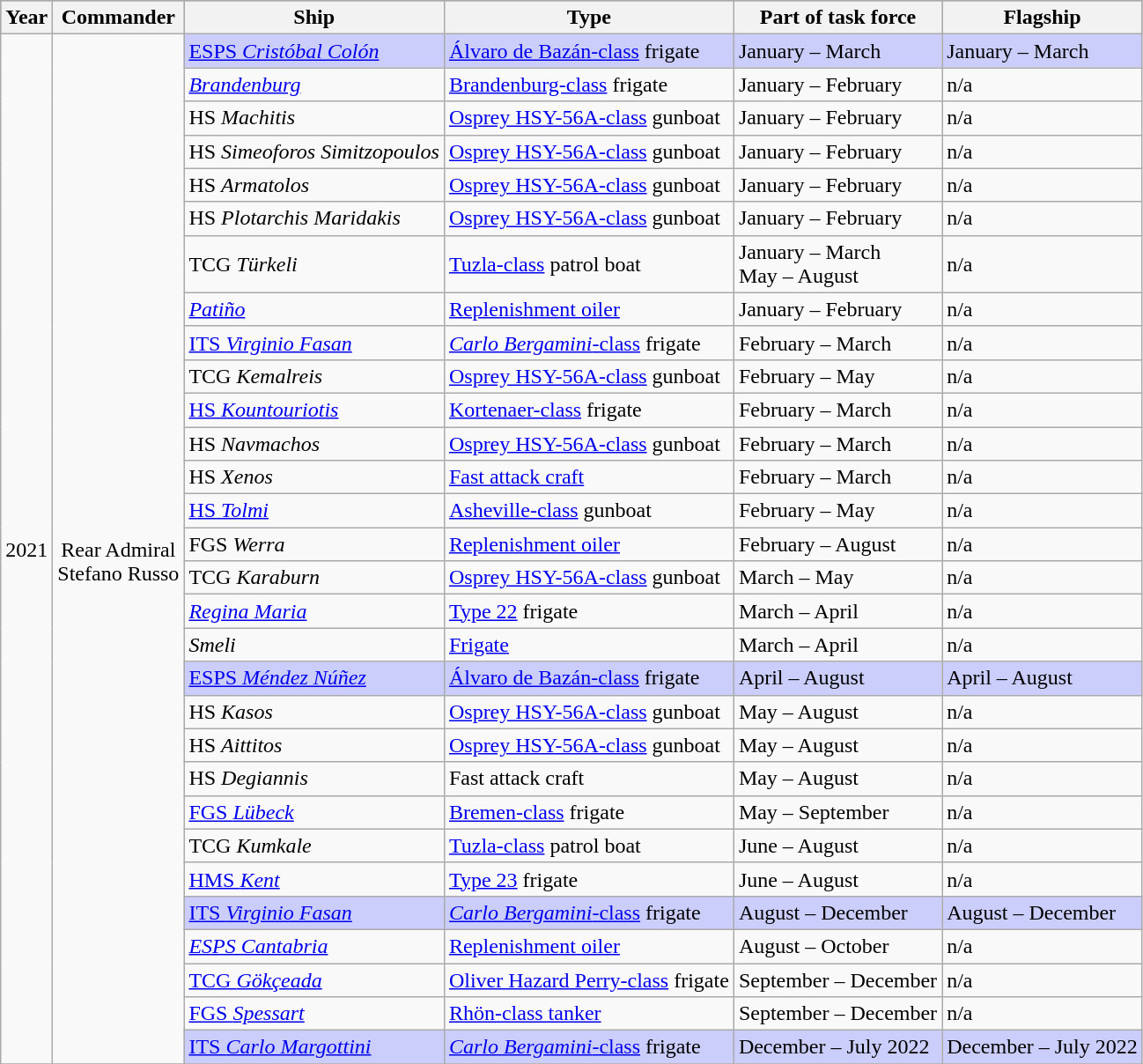<table class="wikitable">
<tr style="font-weight:bold; background-color:#9b9b9b;">
<th>Year</th>
<th>Commander</th>
<th>Ship</th>
<th>Type</th>
<th>Part of task force</th>
<th>Flagship</th>
</tr>
<tr>
<td rowspan="30" style="text-align:center;">2021</td>
<td rowspan="30" style="text-align:center;"><br>Rear Admiral<br>Stefano Russo</td>
<td style="background-color:#cbcefb;"> <a href='#'>ESPS <em>Cristóbal Colón</em></a></td>
<td style="background-color:#cbcefb;"><a href='#'>Álvaro de Bazán-class</a> frigate</td>
<td style="background-color:#cbcefb;">January  –  March</td>
<td style="background-color:#cbcefb;">January  –  March</td>
</tr>
<tr>
<td> <a href='#'><em>Brandenburg</em></a></td>
<td><a href='#'>Brandenburg-class</a> frigate</td>
<td>January – February</td>
<td>n/a</td>
</tr>
<tr>
<td> HS <em>Machitis</em></td>
<td><a href='#'>Osprey HSY-56A-class</a> gunboat</td>
<td>January – February</td>
<td>n/a</td>
</tr>
<tr>
<td> HS <em>Simeoforos Simitzopoulos</em></td>
<td><a href='#'>Osprey HSY-56A-class</a> gunboat</td>
<td>January – February</td>
<td>n/a</td>
</tr>
<tr>
<td> HS <em>Armatolos</em></td>
<td><a href='#'>Osprey HSY-56A-class</a> gunboat</td>
<td>January – February</td>
<td>n/a</td>
</tr>
<tr>
<td> HS <em>Plotarchis Maridakis</em></td>
<td><a href='#'>Osprey HSY-56A-class</a> gunboat</td>
<td>January – February</td>
<td>n/a</td>
</tr>
<tr>
<td> TCG <em>Türkeli</em></td>
<td><a href='#'>Tuzla-class</a> patrol boat</td>
<td>January – March<br>May  – August</td>
<td>n/a</td>
</tr>
<tr>
<td> <a href='#'><em>Patiño</em></a></td>
<td><a href='#'>Replenishment oiler</a></td>
<td>January – February</td>
<td>n/a</td>
</tr>
<tr>
<td> <a href='#'>ITS <em>Virginio Fasan</em></a></td>
<td><a href='#'><em>Carlo Bergamini</em>-class</a> frigate</td>
<td>February – March</td>
<td>n/a</td>
</tr>
<tr>
<td> TCG <em>Kemalreis</em></td>
<td><a href='#'>Osprey HSY-56A-class</a> gunboat</td>
<td>February – May</td>
<td>n/a</td>
</tr>
<tr>
<td> <a href='#'>HS <em>Kountouriotis</em></a></td>
<td><a href='#'>Kortenaer-class</a> frigate</td>
<td>February – March</td>
<td>n/a</td>
</tr>
<tr>
<td> HS <em>Navmachos</em></td>
<td><a href='#'>Osprey HSY-56A-class</a> gunboat</td>
<td>February – March</td>
<td>n/a</td>
</tr>
<tr>
<td> HS <em>Xenos</em></td>
<td><a href='#'>Fast attack craft</a></td>
<td>February – March</td>
<td>n/a</td>
</tr>
<tr>
<td> <a href='#'>HS <em>Tolmi</em></a></td>
<td><a href='#'>Asheville-class</a> gunboat</td>
<td>February – May</td>
<td>n/a</td>
</tr>
<tr>
<td> FGS <em>Werra</em></td>
<td><a href='#'>Replenishment oiler</a></td>
<td>February – August</td>
<td>n/a</td>
</tr>
<tr>
<td> TCG <em>Karaburn</em></td>
<td><a href='#'>Osprey HSY-56A-class</a> gunboat</td>
<td>March – May</td>
<td>n/a</td>
</tr>
<tr>
<td> <a href='#'><em>Regina Maria</em></a></td>
<td><a href='#'>Type 22</a> frigate</td>
<td>March – April</td>
<td>n/a</td>
</tr>
<tr>
<td> <em>Smeli</em></td>
<td><a href='#'>Frigate</a></td>
<td>March – April</td>
<td>n/a</td>
</tr>
<tr>
<td style="background-color:#cbcefb;"> <a href='#'>ESPS <em>Méndez Núñez</em></a></td>
<td style="background-color:#cbcefb;"><a href='#'>Álvaro de Bazán-class</a> frigate</td>
<td style="background-color:#cbcefb;">April  – August</td>
<td style="background-color:#cbcefb;">April  – August</td>
</tr>
<tr>
<td> HS <em>Kasos</em></td>
<td><a href='#'>Osprey HSY-56A-class</a> gunboat</td>
<td>May – August</td>
<td>n/a</td>
</tr>
<tr>
<td> HS <em>Aittitos</em></td>
<td><a href='#'>Osprey HSY-56A-class</a> gunboat</td>
<td>May – August</td>
<td>n/a</td>
</tr>
<tr>
<td> HS <em>Degiannis</em></td>
<td>Fast attack craft</td>
<td>May – August</td>
<td>n/a</td>
</tr>
<tr>
<td> <a href='#'>FGS <em>Lübeck</em></a></td>
<td><a href='#'>Bremen-class</a> frigate</td>
<td>May – September</td>
<td>n/a</td>
</tr>
<tr>
<td> TCG <em>Kumkale</em></td>
<td><a href='#'>Tuzla-class</a> patrol boat</td>
<td>June – August</td>
<td>n/a</td>
</tr>
<tr>
<td> <a href='#'>HMS <em>Kent</em></a></td>
<td><a href='#'>Type 23</a> frigate</td>
<td>June – August</td>
<td>n/a</td>
</tr>
<tr>
<td style="background-color:#cbcefb;"> <a href='#'>ITS <em>Virginio Fasan</em></a></td>
<td style="background-color:#cbcefb;"><a href='#'><em>Carlo Bergamini</em>-class</a> frigate</td>
<td style="background-color:#cbcefb;">August  – December</td>
<td style="background-color:#cbcefb;">August  – December</td>
</tr>
<tr>
<td> <em><a href='#'>ESPS Cantabria</a></em></td>
<td><a href='#'>Replenishment oiler</a></td>
<td>August – October</td>
<td>n/a</td>
</tr>
<tr>
<td> <a href='#'>TCG <em>Gökçeada</em></a></td>
<td><a href='#'>Oliver Hazard Perry-class</a> frigate</td>
<td>September – December</td>
<td>n/a</td>
</tr>
<tr>
<td> <a href='#'>FGS <em>Spessart</em></a></td>
<td><a href='#'>Rhön-class tanker</a></td>
<td>September – December</td>
<td>n/a</td>
</tr>
<tr>
<td style="background-color:#cbcefb;"> <a href='#'>ITS <em>Carlo Margottini</em></a></td>
<td style="background-color:#cbcefb;"><a href='#'><em>Carlo Bergamini</em>-class</a> frigate</td>
<td style="background-color:#cbcefb;">December  – July 2022</td>
<td style="background-color:#cbcefb;">December  – July 2022</td>
</tr>
<tr>
</tr>
</table>
